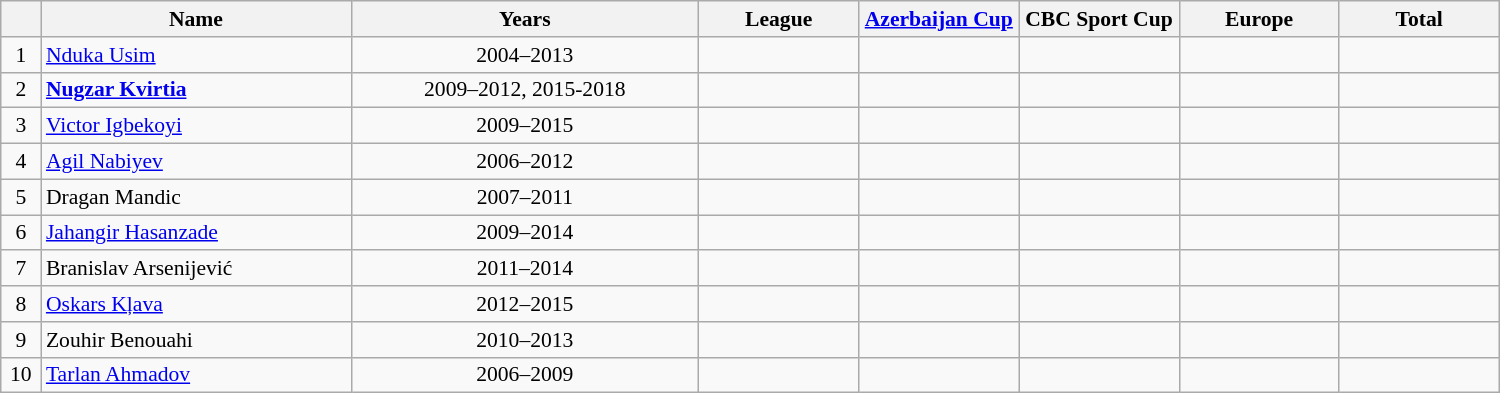<table class="wikitable sortable"  style="text-align:center; font-size:90%; ">
<tr>
<th width=20px></th>
<th width=200px>Name</th>
<th width=225px>Years</th>
<th width=100px>League</th>
<th width=100px><a href='#'>Azerbaijan Cup</a></th>
<th width=100px>CBC Sport Cup</th>
<th width=100px>Europe</th>
<th width=100px>Total</th>
</tr>
<tr>
<td>1</td>
<td align="left"> <a href='#'>Nduka Usim</a></td>
<td>2004–2013</td>
<td></td>
<td></td>
<td></td>
<td></td>
<td></td>
</tr>
<tr>
<td>2</td>
<td align="left"> <strong><a href='#'>Nugzar Kvirtia</a></strong></td>
<td>2009–2012, 2015-2018</td>
<td></td>
<td></td>
<td></td>
<td></td>
<td></td>
</tr>
<tr>
<td>3</td>
<td align="left"> <a href='#'>Victor Igbekoyi</a></td>
<td>2009–2015</td>
<td></td>
<td></td>
<td></td>
<td></td>
<td></td>
</tr>
<tr>
<td>4</td>
<td align="left"> <a href='#'>Agil Nabiyev</a></td>
<td>2006–2012</td>
<td></td>
<td></td>
<td></td>
<td></td>
<td></td>
</tr>
<tr>
<td>5</td>
<td align="left"> Dragan Mandic</td>
<td>2007–2011</td>
<td></td>
<td></td>
<td></td>
<td></td>
<td></td>
</tr>
<tr>
<td>6</td>
<td align="left"> <a href='#'>Jahangir Hasanzade</a></td>
<td>2009–2014</td>
<td></td>
<td></td>
<td></td>
<td></td>
<td></td>
</tr>
<tr>
<td>7</td>
<td align="left"> Branislav Arsenijević</td>
<td>2011–2014</td>
<td></td>
<td></td>
<td></td>
<td></td>
<td></td>
</tr>
<tr>
<td>8</td>
<td align="left"> <a href='#'>Oskars Kļava</a></td>
<td>2012–2015</td>
<td></td>
<td></td>
<td></td>
<td></td>
<td></td>
</tr>
<tr>
<td>9</td>
<td align="left"> Zouhir Benouahi</td>
<td>2010–2013</td>
<td></td>
<td></td>
<td></td>
<td></td>
<td></td>
</tr>
<tr>
<td>10</td>
<td align="left"> <a href='#'>Tarlan Ahmadov</a></td>
<td>2006–2009</td>
<td></td>
<td></td>
<td></td>
<td></td>
<td></td>
</tr>
</table>
